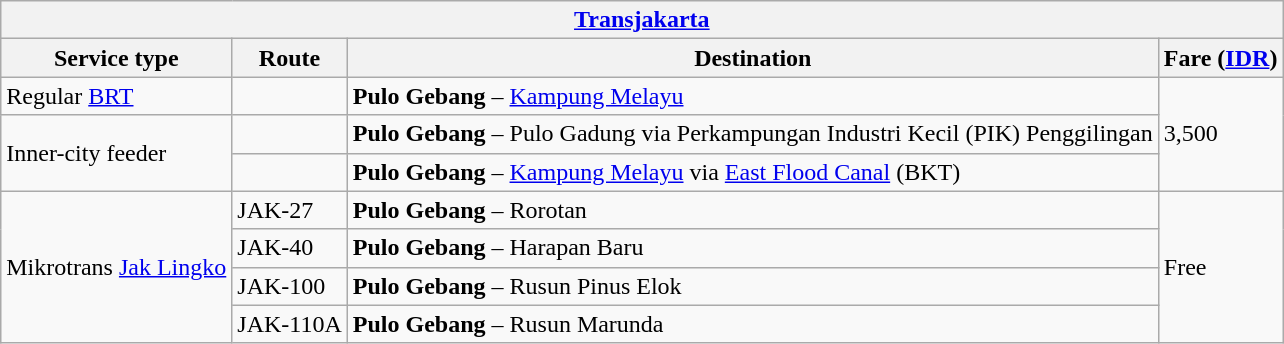<table class="wikitable">
<tr>
<th colspan="4"><a href='#'>Transjakarta</a></th>
</tr>
<tr>
<th>Service type</th>
<th>Route</th>
<th>Destination</th>
<th>Fare (<a href='#'>IDR</a>)</th>
</tr>
<tr>
<td>Regular <a href='#'>BRT</a></td>
<td></td>
<td><strong>Pulo Gebang</strong> – <a href='#'>Kampung Melayu</a></td>
<td rowspan="3">3,500</td>
</tr>
<tr>
<td rowspan="2">Inner-city feeder</td>
<td></td>
<td><strong>Pulo Gebang</strong> – Pulo Gadung via Perkampungan Industri Kecil (PIK) Penggilingan</td>
</tr>
<tr>
<td></td>
<td><strong>Pulo Gebang</strong> – <a href='#'>Kampung Melayu</a> via <a href='#'>East Flood Canal</a> (BKT)</td>
</tr>
<tr>
<td rowspan="4">Mikrotrans <a href='#'>Jak Lingko</a></td>
<td>JAK-27</td>
<td><strong>Pulo Gebang</strong> – Rorotan</td>
<td rowspan="4">Free</td>
</tr>
<tr>
<td>JAK-40</td>
<td><strong>Pulo Gebang</strong> – Harapan Baru</td>
</tr>
<tr>
<td>JAK-100</td>
<td><strong>Pulo Gebang</strong> – Rusun Pinus Elok</td>
</tr>
<tr>
<td>JAK-110A</td>
<td><strong>Pulo Gebang</strong> – Rusun Marunda</td>
</tr>
</table>
